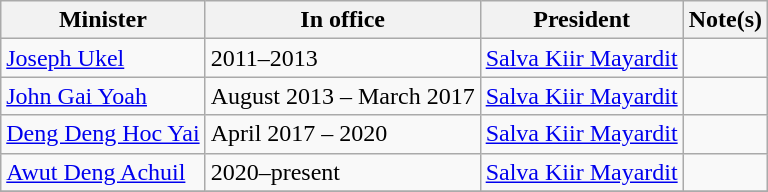<table class="wikitable">
<tr>
<th>Minister</th>
<th>In office</th>
<th>President</th>
<th>Note(s)</th>
</tr>
<tr>
<td><a href='#'>Joseph Ukel</a></td>
<td>2011–2013</td>
<td><a href='#'>Salva Kiir Mayardit</a></td>
</tr>
<tr>
<td><a href='#'>John Gai Yoah</a></td>
<td>August 2013 – March 2017</td>
<td><a href='#'>Salva Kiir Mayardit</a></td>
<td></td>
</tr>
<tr>
<td><a href='#'>Deng Deng Hoc Yai</a></td>
<td>April 2017 – 2020</td>
<td><a href='#'>Salva Kiir Mayardit</a></td>
<td></td>
</tr>
<tr>
<td><a href='#'>Awut Deng Achuil</a></td>
<td>2020–present</td>
<td><a href='#'>Salva Kiir Mayardit</a></td>
<td></td>
</tr>
<tr>
</tr>
</table>
